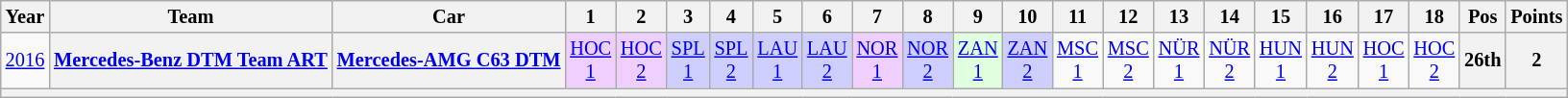<table class="wikitable" style="text-align:center; font-size:85%">
<tr>
<th>Year</th>
<th>Team</th>
<th>Car</th>
<th>1</th>
<th>2</th>
<th>3</th>
<th>4</th>
<th>5</th>
<th>6</th>
<th>7</th>
<th>8</th>
<th>9</th>
<th>10</th>
<th>11</th>
<th>12</th>
<th>13</th>
<th>14</th>
<th>15</th>
<th>16</th>
<th>17</th>
<th>18</th>
<th>Pos</th>
<th>Points</th>
</tr>
<tr>
<td id=2016D><a href='#'>2016</a></td>
<th nowrap><a href='#'>Mercedes-Benz DTM Team ART</a></th>
<th nowrap><a href='#'>Mercedes-AMG C63 DTM</a></th>
<td style="background:#EFCFFF;"><a href='#'>HOC<br>1</a><br></td>
<td style="background:#EFCFFF;"><a href='#'>HOC<br>2</a><br></td>
<td style="background:#CFCFFF;"><a href='#'>SPL<br>1</a><br></td>
<td style="background:#CFCFFF;"><a href='#'>SPL<br>2</a><br></td>
<td style="background:#CFCFFF;"><a href='#'>LAU<br>1</a><br></td>
<td style="background:#CFCFFF;"><a href='#'>LAU<br>2</a><br></td>
<td style="background:#EFCFFF;"><a href='#'>NOR<br>1</a><br></td>
<td style="background:#CFCFFF;"><a href='#'>NOR<br>2</a><br></td>
<td style="background:#DFFFDF;"><a href='#'>ZAN<br>1</a><br></td>
<td style="background:#CFCFFF;"><a href='#'>ZAN<br>2</a><br></td>
<td><a href='#'>MSC<br>1</a></td>
<td><a href='#'>MSC<br>2</a></td>
<td><a href='#'>NÜR<br>1</a></td>
<td><a href='#'>NÜR<br>2</a></td>
<td><a href='#'>HUN<br>1</a></td>
<td><a href='#'>HUN<br>2</a></td>
<td><a href='#'>HOC<br>1</a></td>
<td><a href='#'>HOC<br>2</a></td>
<th>26th</th>
<th>2</th>
</tr>
<tr>
<th colspan="23"></th>
</tr>
</table>
